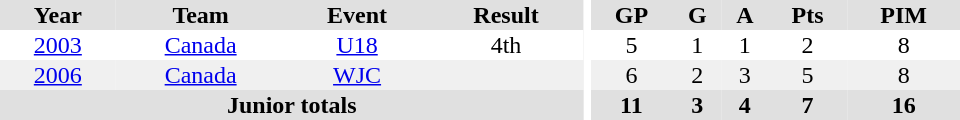<table border="0" cellpadding="1" cellspacing="0" ID="Table3" style="text-align:center; width:40em">
<tr ALIGN="center" bgcolor="#e0e0e0">
<th>Year</th>
<th>Team</th>
<th>Event</th>
<th>Result</th>
<th rowspan="99" bgcolor="#ffffff"></th>
<th>GP</th>
<th>G</th>
<th>A</th>
<th>Pts</th>
<th>PIM</th>
</tr>
<tr>
<td><a href='#'>2003</a></td>
<td><a href='#'>Canada</a></td>
<td><a href='#'>U18</a></td>
<td>4th</td>
<td>5</td>
<td>1</td>
<td>1</td>
<td>2</td>
<td>8</td>
</tr>
<tr bgcolor="#f0f0f0">
<td><a href='#'>2006</a></td>
<td><a href='#'>Canada</a></td>
<td><a href='#'>WJC</a></td>
<td></td>
<td>6</td>
<td>2</td>
<td>3</td>
<td>5</td>
<td>8</td>
</tr>
<tr bgcolor="#e0e0e0">
<th colspan=4>Junior totals</th>
<th>11</th>
<th>3</th>
<th>4</th>
<th>7</th>
<th>16</th>
</tr>
</table>
